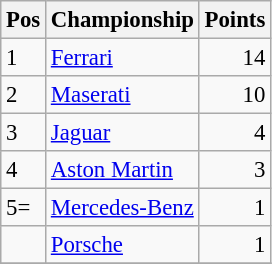<table class="wikitable" style="font-size: 95%;">
<tr>
<th>Pos</th>
<th>Championship</th>
<th>Points</th>
</tr>
<tr>
<td>1</td>
<td> <a href='#'>Ferrari</a></td>
<td align="right">14</td>
</tr>
<tr>
<td>2</td>
<td> <a href='#'>Maserati</a></td>
<td align="right">10</td>
</tr>
<tr>
<td>3</td>
<td> <a href='#'>Jaguar</a></td>
<td align="right">4</td>
</tr>
<tr>
<td>4</td>
<td> <a href='#'>Aston Martin</a></td>
<td align="right">3</td>
</tr>
<tr>
<td>5=</td>
<td> <a href='#'>Mercedes-Benz</a></td>
<td align="right">1</td>
</tr>
<tr>
<td></td>
<td> <a href='#'>Porsche</a></td>
<td align="right">1</td>
</tr>
<tr>
</tr>
</table>
